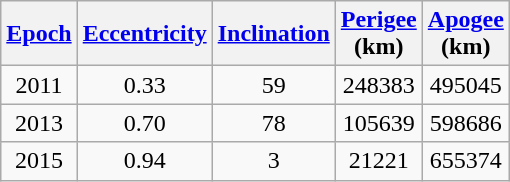<table class="wikitable sortable" style="margin-left: 12px; text-align:center;">
<tr>
<th><a href='#'>Epoch</a></th>
<th><a href='#'>Eccentricity</a></th>
<th><a href='#'>Inclination</a></th>
<th><a href='#'>Perigee</a><br>(km)</th>
<th><a href='#'>Apogee</a><br>(km)</th>
</tr>
<tr>
<td>2011</td>
<td>0.33</td>
<td>59</td>
<td>248383</td>
<td>495045</td>
</tr>
<tr>
<td>2013</td>
<td>0.70</td>
<td>78</td>
<td>105639</td>
<td>598686</td>
</tr>
<tr>
<td>2015</td>
<td>0.94</td>
<td>3</td>
<td>21221</td>
<td>655374</td>
</tr>
</table>
